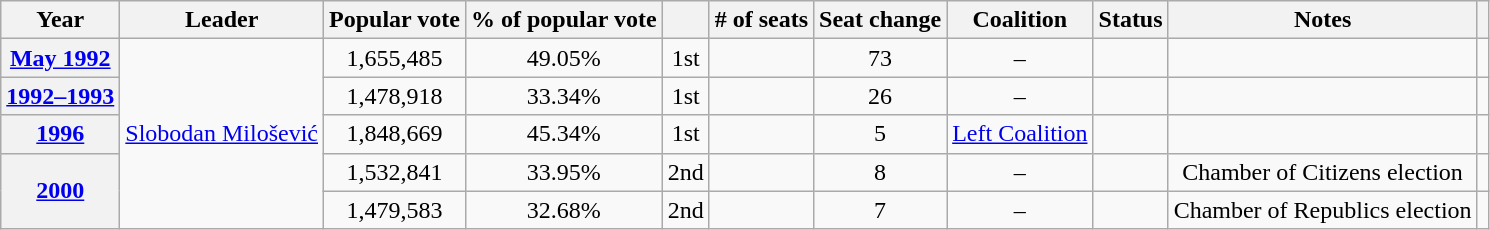<table class="wikitable" style="text-align:center">
<tr>
<th>Year</th>
<th>Leader</th>
<th>Popular vote</th>
<th>% of popular vote</th>
<th></th>
<th># of seats</th>
<th>Seat change</th>
<th>Coalition</th>
<th>Status</th>
<th>Notes</th>
<th></th>
</tr>
<tr>
<th><a href='#'>May 1992</a></th>
<td rowspan="5"><a href='#'>Slobodan Milošević</a></td>
<td>1,655,485</td>
<td>49.05%</td>
<td> 1st</td>
<td></td>
<td> 73</td>
<td>–</td>
<td></td>
<td></td>
<td></td>
</tr>
<tr>
<th><a href='#'>1992–1993</a></th>
<td>1,478,918</td>
<td>33.34%</td>
<td> 1st</td>
<td></td>
<td> 26</td>
<td>–</td>
<td></td>
<td></td>
<td></td>
</tr>
<tr>
<th><a href='#'>1996</a></th>
<td>1,848,669</td>
<td>45.34%</td>
<td> 1st</td>
<td></td>
<td> 5</td>
<td><a href='#'>Left Coalition</a></td>
<td></td>
<td></td>
<td></td>
</tr>
<tr>
<th rowspan="2"><a href='#'>2000</a></th>
<td>1,532,841</td>
<td>33.95%</td>
<td> 2nd</td>
<td></td>
<td> 8</td>
<td>–</td>
<td></td>
<td>Chamber of Citizens election</td>
<td></td>
</tr>
<tr>
<td>1,479,583</td>
<td>32.68%</td>
<td> 2nd</td>
<td></td>
<td> 7</td>
<td>–</td>
<td></td>
<td>Chamber of Republics election</td>
<td></td>
</tr>
</table>
